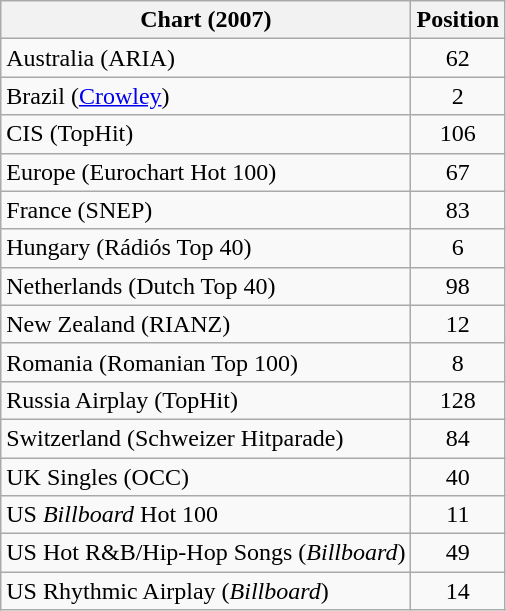<table class="wikitable plainrowheaders sortable">
<tr>
<th>Chart (2007)</th>
<th>Position</th>
</tr>
<tr>
<td>Australia (ARIA)</td>
<td style="text-align:center;">62</td>
</tr>
<tr>
<td>Brazil (<a href='#'>Crowley</a>)</td>
<td style="text-align:center;">2</td>
</tr>
<tr>
<td>CIS (TopHit)</td>
<td style="text-align:center;">106</td>
</tr>
<tr>
<td>Europe (Eurochart Hot 100)</td>
<td style="text-align:center;">67</td>
</tr>
<tr>
<td>France (SNEP)</td>
<td style="text-align:center;">83</td>
</tr>
<tr>
<td>Hungary (Rádiós Top 40)</td>
<td style="text-align:center;">6</td>
</tr>
<tr>
<td>Netherlands (Dutch Top 40)</td>
<td style="text-align:center;">98</td>
</tr>
<tr>
<td>New Zealand (RIANZ)</td>
<td style="text-align:center;">12</td>
</tr>
<tr>
<td>Romania (Romanian Top 100)</td>
<td style="text-align:center;">8</td>
</tr>
<tr>
<td>Russia Airplay (TopHit)</td>
<td style="text-align:center;">128</td>
</tr>
<tr>
<td>Switzerland (Schweizer Hitparade)</td>
<td style="text-align:center;">84</td>
</tr>
<tr>
<td>UK Singles (OCC)</td>
<td style="text-align:center;">40</td>
</tr>
<tr>
<td>US <em>Billboard</em> Hot 100</td>
<td style="text-align:center;">11</td>
</tr>
<tr>
<td>US Hot R&B/Hip-Hop Songs (<em>Billboard</em>)</td>
<td style="text-align:center;">49</td>
</tr>
<tr>
<td>US Rhythmic Airplay (<em>Billboard</em>)</td>
<td style="text-align:center;">14</td>
</tr>
</table>
